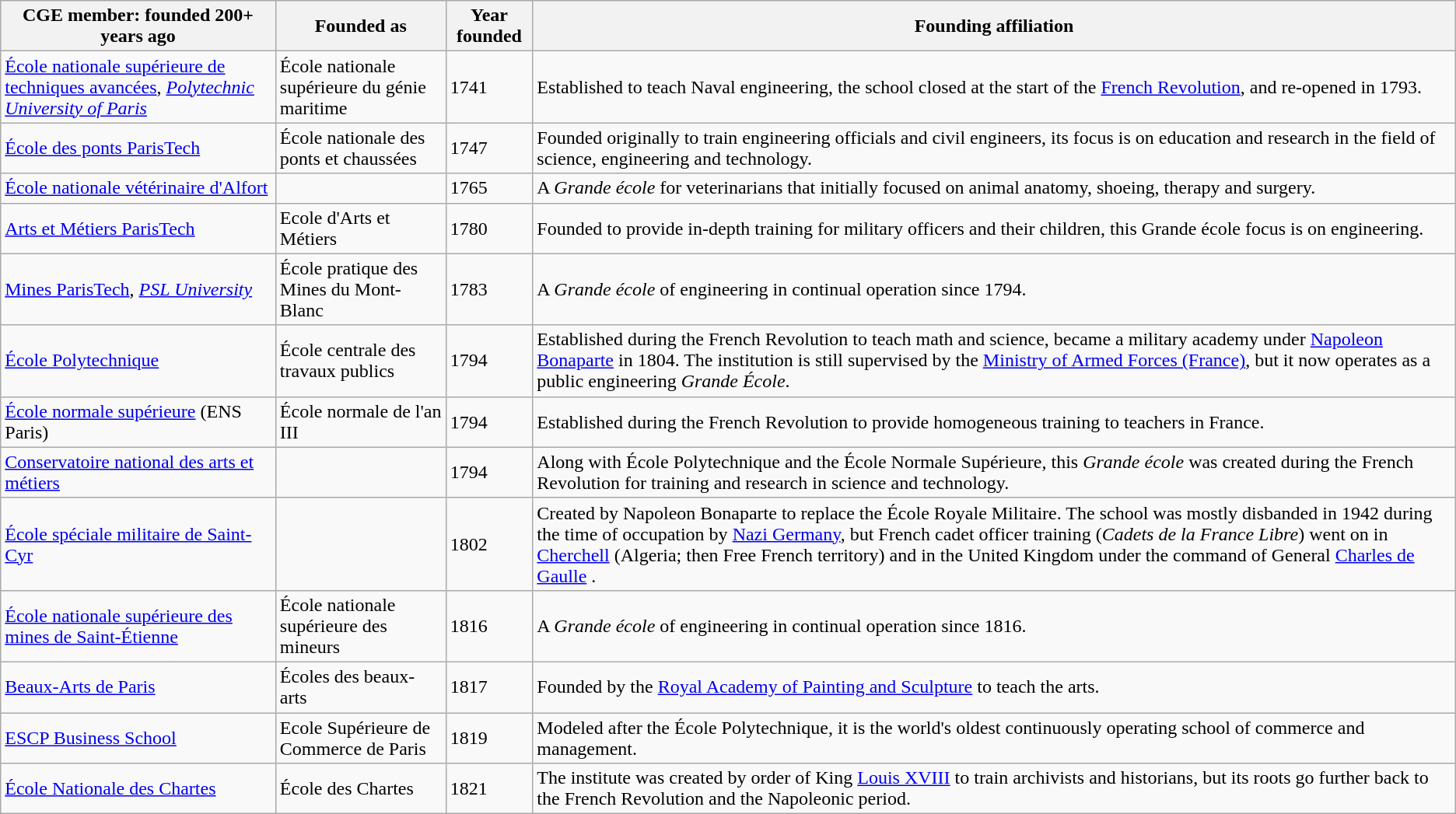<table class="wikitable sortable">
<tr>
<th>CGE member: founded 200+ years ago</th>
<th>Founded as</th>
<th>Year founded</th>
<th>Founding affiliation</th>
</tr>
<tr>
<td><a href='#'>École nationale supérieure de techniques avancées</a>, <em><a href='#'>Polytechnic University of Paris</a></em></td>
<td>École nationale supérieure du génie maritime</td>
<td>1741</td>
<td>Established to teach Naval engineering, the school closed at the start of the <a href='#'>French Revolution</a>, and re-opened in 1793.</td>
</tr>
<tr>
<td><a href='#'>École des ponts ParisTech</a></td>
<td>École nationale des ponts et chaussées</td>
<td>1747</td>
<td>Founded originally to train engineering officials and civil engineers, its focus is on education and research in the field of science, engineering and technology.</td>
</tr>
<tr>
<td><a href='#'>École nationale vétérinaire d'Alfort</a></td>
<td></td>
<td>1765</td>
<td>A <em>Grande école</em> for veterinarians that initially focused on animal anatomy, shoeing, therapy and surgery.</td>
</tr>
<tr>
<td><a href='#'>Arts et Métiers ParisTech</a></td>
<td>Ecole d'Arts et Métiers</td>
<td>1780</td>
<td>Founded to provide in-depth training for military officers and their children, this Grande école focus is on engineering.</td>
</tr>
<tr>
<td><a href='#'>Mines ParisTech</a>, <em><a href='#'>PSL University</a></em></td>
<td>École pratique des Mines du Mont-Blanc</td>
<td>1783</td>
<td>A <em>Grande école</em> of engineering in continual operation since 1794.</td>
</tr>
<tr>
<td><a href='#'>École Polytechnique</a></td>
<td>École centrale des travaux publics</td>
<td>1794</td>
<td>Established during the French Revolution to teach math and science, became a military academy under <a href='#'>Napoleon Bonaparte</a> in 1804. The institution is still supervised by the <a href='#'>Ministry of Armed Forces (France)</a>, but it now operates as a public engineering <em>Grande École</em>.</td>
</tr>
<tr>
<td><a href='#'>École normale supérieure</a> (ENS Paris)</td>
<td>École normale de l'an III</td>
<td>1794</td>
<td>Established during the French Revolution to provide homogeneous training to teachers in France.</td>
</tr>
<tr>
<td><a href='#'>Conservatoire national des arts et métiers</a></td>
<td></td>
<td>1794</td>
<td>Along with École Polytechnique and the École Normale Supérieure, this <em>Grande école</em> was created during the French Revolution for training and research in science and technology.</td>
</tr>
<tr>
<td><a href='#'>École spéciale militaire de Saint-Cyr</a></td>
<td></td>
<td>1802</td>
<td>Created by Napoleon Bonaparte to replace the École Royale Militaire. The school was mostly disbanded in 1942 during the time of occupation by <a href='#'>Nazi Germany</a>, but French cadet officer training (<em>Cadets de la France Libre</em>) went on in <a href='#'>Cherchell</a> (Algeria; then Free French territory) and in the United Kingdom under the command of General <a href='#'>Charles de Gaulle</a> .</td>
</tr>
<tr>
<td><a href='#'>École nationale supérieure des mines de Saint-Étienne</a></td>
<td>École nationale supérieure des mineurs</td>
<td>1816</td>
<td>A <em>Grande école</em> of engineering in continual operation since 1816.</td>
</tr>
<tr>
<td><a href='#'>Beaux-Arts de Paris</a></td>
<td>Écoles des beaux-arts</td>
<td>1817</td>
<td>Founded by the <a href='#'>Royal Academy of Painting and Sculpture</a> to teach the arts.</td>
</tr>
<tr>
<td><a href='#'>ESCP Business School</a></td>
<td>Ecole Supérieure de Commerce de Paris</td>
<td>1819</td>
<td>Modeled after the École Polytechnique, it is the world's oldest continuously operating school of commerce and management.</td>
</tr>
<tr>
<td><a href='#'>École Nationale des Chartes</a></td>
<td>École des Chartes</td>
<td>1821</td>
<td>The institute was created by order of King <a href='#'>Louis XVIII</a> to train archivists and historians, but its roots go further back to the French Revolution and the Napoleonic period.</td>
</tr>
</table>
